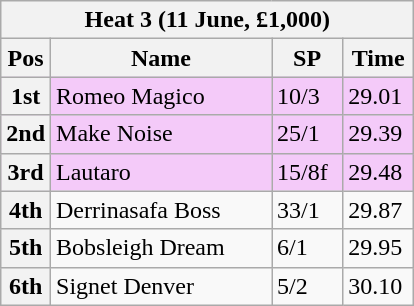<table class="wikitable">
<tr>
<th colspan="6">Heat 3 (11 June, £1,000)</th>
</tr>
<tr>
<th width=20>Pos</th>
<th width=140>Name</th>
<th width=40>SP</th>
<th width=40>Time</th>
</tr>
<tr style="background: #f4caf9;">
<th>1st</th>
<td>Romeo Magico</td>
<td>10/3</td>
<td>29.01</td>
</tr>
<tr style="background: #f4caf9;">
<th>2nd</th>
<td>Make Noise</td>
<td>25/1</td>
<td>29.39</td>
</tr>
<tr style="background: #f4caf9;">
<th>3rd</th>
<td>Lautaro</td>
<td>15/8f</td>
<td>29.48</td>
</tr>
<tr>
<th>4th</th>
<td>Derrinasafa Boss</td>
<td>33/1</td>
<td>29.87</td>
</tr>
<tr>
<th>5th</th>
<td>Bobsleigh Dream</td>
<td>6/1</td>
<td>29.95</td>
</tr>
<tr>
<th>6th</th>
<td>Signet Denver</td>
<td>5/2</td>
<td>30.10</td>
</tr>
</table>
